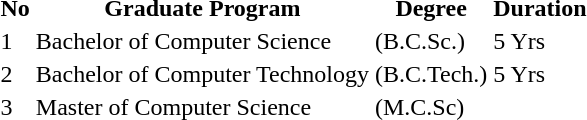<table ->
<tr>
<th>No</th>
<th>Graduate Program</th>
<th>Degree</th>
<th class="Duration">Duration</th>
</tr>
<tr>
<td>1</td>
<td>Bachelor of Computer Science</td>
<td>(B.C.Sc.)</td>
<td>5 Yrs</td>
</tr>
<tr>
<td>2</td>
<td>Bachelor of Computer Technology</td>
<td>(B.C.Tech.)</td>
<td>5 Yrs</td>
</tr>
<tr>
<td>3</td>
<td>Master of Computer Science</td>
<td>(M.C.Sc)</td>
</tr>
</table>
